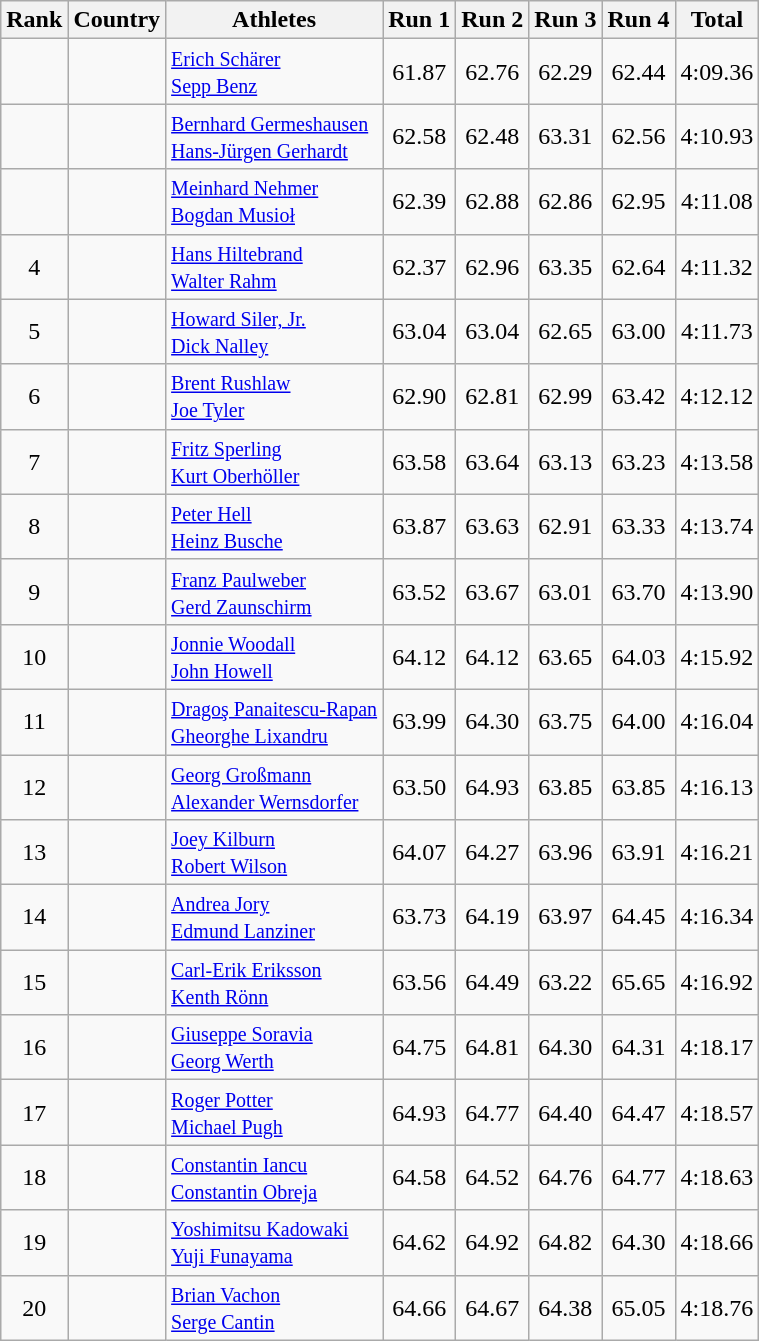<table class="wikitable sortable" style="text-align:center">
<tr>
<th>Rank</th>
<th>Country</th>
<th>Athletes</th>
<th>Run 1</th>
<th>Run 2</th>
<th>Run 3</th>
<th>Run 4</th>
<th>Total</th>
</tr>
<tr>
<td></td>
<td align=left></td>
<td align=left><small> <a href='#'>Erich Schärer</a> <br> <a href='#'>Sepp Benz</a></small></td>
<td>61.87</td>
<td>62.76</td>
<td>62.29</td>
<td>62.44</td>
<td>4:09.36</td>
</tr>
<tr>
<td></td>
<td align=left></td>
<td align=left><small> <a href='#'>Bernhard Germeshausen</a> <br> <a href='#'>Hans-Jürgen Gerhardt</a></small></td>
<td>62.58</td>
<td>62.48</td>
<td>63.31</td>
<td>62.56</td>
<td>4:10.93</td>
</tr>
<tr>
<td></td>
<td align=left></td>
<td align=left><small> <a href='#'>Meinhard Nehmer</a> <br> <a href='#'>Bogdan Musioł</a></small></td>
<td>62.39</td>
<td>62.88</td>
<td>62.86</td>
<td>62.95</td>
<td>4:11.08</td>
</tr>
<tr>
<td>4</td>
<td align=left></td>
<td align=left><small> <a href='#'>Hans Hiltebrand</a> <br> <a href='#'>Walter Rahm</a></small></td>
<td>62.37</td>
<td>62.96</td>
<td>63.35</td>
<td>62.64</td>
<td>4:11.32</td>
</tr>
<tr>
<td>5</td>
<td align=left></td>
<td align=left><small> <a href='#'>Howard Siler, Jr.</a> <br> <a href='#'>Dick Nalley</a></small></td>
<td>63.04</td>
<td>63.04</td>
<td>62.65</td>
<td>63.00</td>
<td>4:11.73</td>
</tr>
<tr>
<td>6</td>
<td align=left></td>
<td align=left><small> <a href='#'>Brent Rushlaw</a> <br> <a href='#'>Joe Tyler</a></small></td>
<td>62.90</td>
<td>62.81</td>
<td>62.99</td>
<td>63.42</td>
<td>4:12.12</td>
</tr>
<tr>
<td>7</td>
<td align=left></td>
<td align=left><small> <a href='#'>Fritz Sperling</a> <br> <a href='#'>Kurt Oberhöller</a></small></td>
<td>63.58</td>
<td>63.64</td>
<td>63.13</td>
<td>63.23</td>
<td>4:13.58</td>
</tr>
<tr>
<td>8</td>
<td align=left></td>
<td align=left><small> <a href='#'>Peter Hell</a> <br> <a href='#'>Heinz Busche</a></small></td>
<td>63.87</td>
<td>63.63</td>
<td>62.91</td>
<td>63.33</td>
<td>4:13.74</td>
</tr>
<tr>
<td>9</td>
<td align=left></td>
<td align=left><small> <a href='#'>Franz Paulweber</a> <br> <a href='#'>Gerd Zaunschirm</a></small></td>
<td>63.52</td>
<td>63.67</td>
<td>63.01</td>
<td>63.70</td>
<td>4:13.90</td>
</tr>
<tr>
<td>10</td>
<td align=left></td>
<td align=left><small> <a href='#'>Jonnie Woodall</a> <br> <a href='#'>John Howell</a></small></td>
<td>64.12</td>
<td>64.12</td>
<td>63.65</td>
<td>64.03</td>
<td>4:15.92</td>
</tr>
<tr>
<td>11</td>
<td align=left></td>
<td align=left><small> <a href='#'>Dragoş Panaitescu-Rapan</a> <br> <a href='#'>Gheorghe Lixandru</a></small></td>
<td>63.99</td>
<td>64.30</td>
<td>63.75</td>
<td>64.00</td>
<td>4:16.04</td>
</tr>
<tr>
<td>12</td>
<td align=left></td>
<td align=left><small> <a href='#'>Georg Großmann</a> <br> <a href='#'>Alexander Wernsdorfer</a></small></td>
<td>63.50</td>
<td>64.93</td>
<td>63.85</td>
<td>63.85</td>
<td>4:16.13</td>
</tr>
<tr>
<td>13</td>
<td align=left></td>
<td align=left><small> <a href='#'>Joey Kilburn</a> <br> <a href='#'>Robert Wilson</a></small></td>
<td>64.07</td>
<td>64.27</td>
<td>63.96</td>
<td>63.91</td>
<td>4:16.21</td>
</tr>
<tr>
<td>14</td>
<td align=left></td>
<td align=left><small> <a href='#'>Andrea Jory</a> <br> <a href='#'>Edmund Lanziner</a></small></td>
<td>63.73</td>
<td>64.19</td>
<td>63.97</td>
<td>64.45</td>
<td>4:16.34</td>
</tr>
<tr>
<td>15</td>
<td align=left></td>
<td align=left><small> <a href='#'>Carl-Erik Eriksson</a> <br> <a href='#'>Kenth Rönn</a></small></td>
<td>63.56</td>
<td>64.49</td>
<td>63.22</td>
<td>65.65</td>
<td>4:16.92</td>
</tr>
<tr>
<td>16</td>
<td align=left></td>
<td align=left><small> <a href='#'>Giuseppe Soravia</a> <br> <a href='#'>Georg Werth</a></small></td>
<td>64.75</td>
<td>64.81</td>
<td>64.30</td>
<td>64.31</td>
<td>4:18.17</td>
</tr>
<tr>
<td>17</td>
<td align=left></td>
<td align=left><small> <a href='#'>Roger Potter</a> <br> <a href='#'>Michael Pugh</a></small></td>
<td>64.93</td>
<td>64.77</td>
<td>64.40</td>
<td>64.47</td>
<td>4:18.57</td>
</tr>
<tr>
<td>18</td>
<td align=left></td>
<td align=left><small> <a href='#'>Constantin Iancu</a> <br> <a href='#'>Constantin Obreja</a></small></td>
<td>64.58</td>
<td>64.52</td>
<td>64.76</td>
<td>64.77</td>
<td>4:18.63</td>
</tr>
<tr>
<td>19</td>
<td align=left></td>
<td align=left><small> <a href='#'>Yoshimitsu Kadowaki</a> <br> <a href='#'>Yuji Funayama</a></small></td>
<td>64.62</td>
<td>64.92</td>
<td>64.82</td>
<td>64.30</td>
<td>4:18.66</td>
</tr>
<tr>
<td>20</td>
<td align=left></td>
<td align=left><small> <a href='#'>Brian Vachon</a> <br> <a href='#'>Serge Cantin</a></small></td>
<td>64.66</td>
<td>64.67</td>
<td>64.38</td>
<td>65.05</td>
<td>4:18.76</td>
</tr>
</table>
